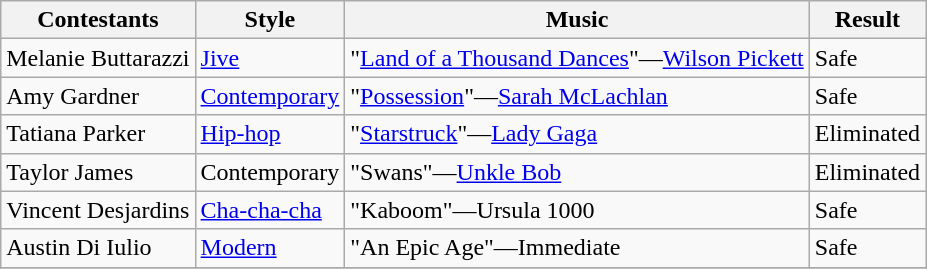<table class="wikitable">
<tr>
<th>Contestants</th>
<th>Style</th>
<th>Music</th>
<th>Result</th>
</tr>
<tr>
<td>Melanie Buttarazzi</td>
<td><a href='#'>Jive</a></td>
<td>"<a href='#'>Land of a Thousand Dances</a>"—<a href='#'>Wilson Pickett</a></td>
<td>Safe</td>
</tr>
<tr>
<td>Amy Gardner</td>
<td><a href='#'>Contemporary</a></td>
<td>"<a href='#'>Possession</a>"—<a href='#'>Sarah McLachlan</a></td>
<td>Safe</td>
</tr>
<tr>
<td>Tatiana Parker</td>
<td><a href='#'>Hip-hop</a></td>
<td>"<a href='#'>Starstruck</a>"—<a href='#'>Lady Gaga</a></td>
<td>Eliminated</td>
</tr>
<tr>
<td>Taylor James</td>
<td>Contemporary</td>
<td>"Swans"—<a href='#'>Unkle Bob</a></td>
<td>Eliminated</td>
</tr>
<tr>
<td>Vincent Desjardins</td>
<td><a href='#'>Cha-cha-cha</a></td>
<td>"Kaboom"—Ursula 1000</td>
<td>Safe</td>
</tr>
<tr>
<td>Austin Di Iulio</td>
<td><a href='#'>Modern</a></td>
<td>"An Epic Age"—Immediate</td>
<td>Safe</td>
</tr>
<tr>
</tr>
</table>
